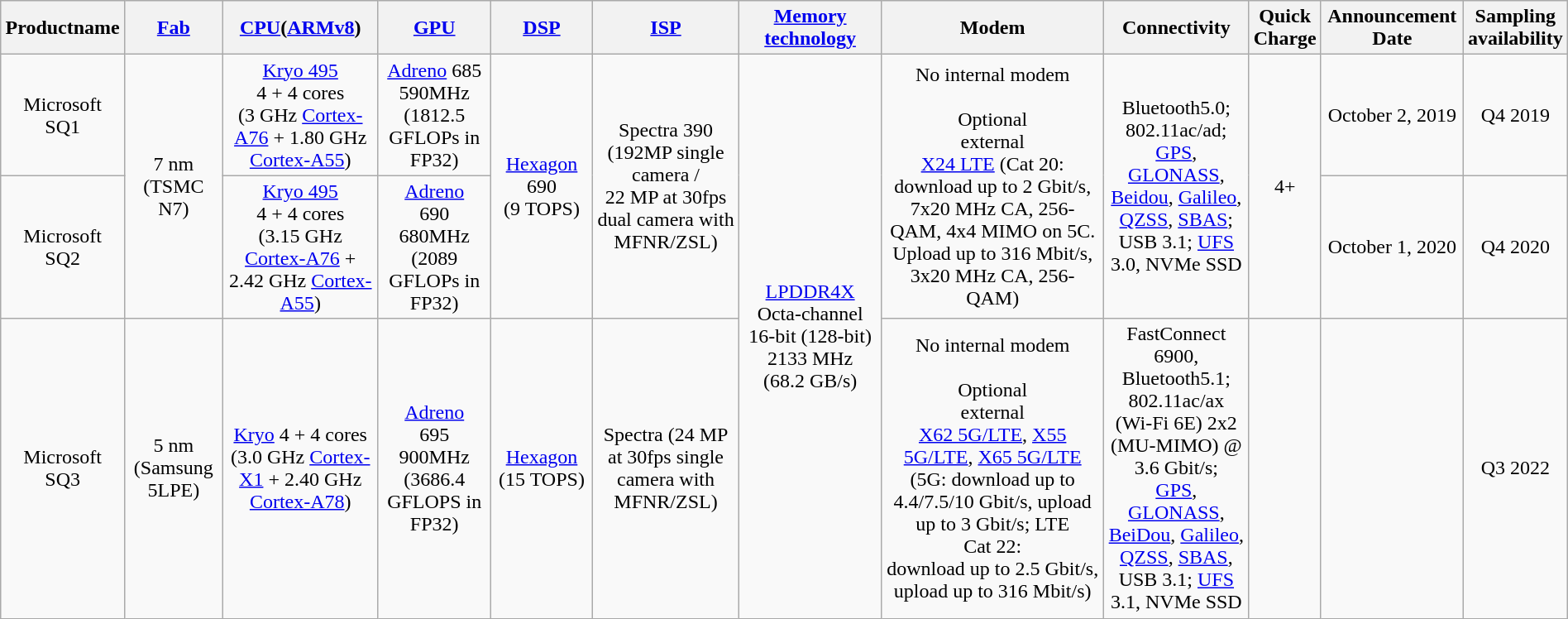<table class="wikitable" style="width:100%; text-align:center">
<tr>
<th>Productname</th>
<th><a href='#'>Fab</a></th>
<th><a href='#'>CPU</a>(<a href='#'>ARMv8</a>)</th>
<th><a href='#'>GPU</a></th>
<th><a href='#'>DSP</a></th>
<th><a href='#'>ISP</a></th>
<th><a href='#'>Memory<br>technology</a></th>
<th>Modem</th>
<th>Connectivity</th>
<th>Quick<br>Charge</th>
<th>Announcement Date</th>
<th>Sampling<br>availability</th>
</tr>
<tr>
<td>Microsoft SQ1</td>
<td rowspan="2">7 nm<br>(TSMC<br>N7)</td>
<td><a href='#'>Kryo 495</a> 4 + 4 cores<br>(3 GHz <a href='#'>Cortex-A76</a> + 1.80 GHz <a href='#'>Cortex-A55</a>)</td>
<td><a href='#'>Adreno</a> 685 590MHz (1812.5 GFLOPs in FP32)</td>
<td rowspan="2"><a href='#'>Hexagon</a> <br>690 <br>(9 TOPS)</td>
<td rowspan="2">Spectra 390 (192MP single camera /<br>22 MP at 30fps dual camera with MFNR/ZSL)</td>
<td rowspan="3"><a href='#'>LPDDR4X</a> Octa-channel 16-bit (128-bit) 2133 MHz (68.2 GB/s)</td>
<td rowspan="2">No internal modem<br><br>Optional <br>external <br><a href='#'>X24 LTE</a> (Cat 20: download up to 2 Gbit/s, 7x20 MHz CA, 256-QAM, 4x4 MIMO on 5C. <br>Upload up to 316 Mbit/s, 3x20 MHz CA, 256-QAM)</td>
<td rowspan="2">Bluetooth5.0; <br>802.11ac/ad; <br><a href='#'>GPS</a>, <a href='#'>GLONASS</a>, <a href='#'>Beidou</a>, <a href='#'>Galileo</a>, <a href='#'>QZSS</a>, <a href='#'>SBAS</a>; <br>USB 3.1; <a href='#'>UFS</a> 3.0, NVMe SSD</td>
<td rowspan="2">4+</td>
<td>October 2, 2019</td>
<td>Q4 2019</td>
</tr>
<tr>
<td>Microsoft SQ2</td>
<td><a href='#'>Kryo 495</a> 4 + 4 cores<br>(3.15 GHz <a href='#'>Cortex-A76</a> + 2.42 GHz <a href='#'>Cortex-A55</a>)</td>
<td><a href='#'>Adreno</a> <br>690 <br>680MHz <br>(2089 GFLOPs in FP32)</td>
<td>October 1, 2020</td>
<td>Q4 2020</td>
</tr>
<tr>
<td>Microsoft SQ3</td>
<td>5 nm (Samsung 5LPE)</td>
<td><a href='#'>Kryo</a> 4 + 4 cores<br>(3.0 GHz <a href='#'>Cortex-X1</a> + 2.40 GHz <a href='#'>Cortex-A78</a>)</td>
<td><a href='#'>Adreno</a> <br>695 <br>900MHz <br>(3686.4 GFLOPS in FP32)</td>
<td><a href='#'>Hexagon</a> (15 TOPS)</td>
<td>Spectra (24 MP at 30fps single camera with MFNR/ZSL)</td>
<td>No internal modem<br><br>Optional <br>external <br><a href='#'>X62 5G/LTE</a>, <a href='#'>X55 5G/LTE</a>, <a href='#'>X65 5G/LTE</a> (5G: download up to 4.4/7.5/10 Gbit/s, upload up to 3 Gbit/s; LTE Cat 22: <br>download up to 2.5 Gbit/s, <br>upload up to 316 Mbit/s)</td>
<td>FastConnect 6900, <br>Bluetooth5.1; <br>802.11ac/ax <br>(Wi-Fi 6E) 2x2 <br>(MU-MIMO) @ 3.6 Gbit/s; <br><a href='#'>GPS</a>, <a href='#'>GLONASS</a>, <a href='#'>BeiDou</a>, <a href='#'>Galileo</a>, <a href='#'>QZSS</a>, <a href='#'>SBAS</a>, <br>USB 3.1; <a href='#'>UFS</a> 3.1, NVMe SSD</td>
<td></td>
<td></td>
<td>Q3 2022</td>
</tr>
</table>
